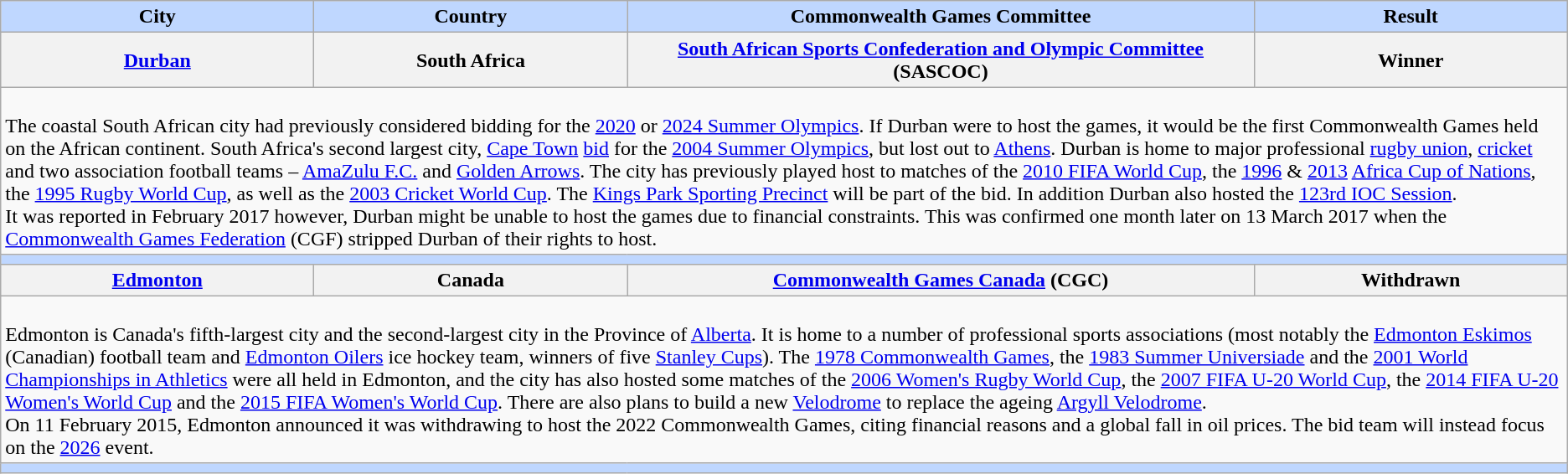<table class="wikitable plainrowheaders">
<tr>
<th style="background-color: #BFD7FF" width="20%">City</th>
<th style="background-color: #BFD7FF" width="20%">Country</th>
<th style="background-color: #BFD7FF" width="40%">Commonwealth Games Committee</th>
<th style="background-color: #BFD7FF" width="20%">Result</th>
</tr>
<tr>
<th style="text-align:center" scope="row"><a href='#'>Durban</a></th>
<th scope="row"> South Africa</th>
<th style="text-align:center" scope="row"><a href='#'>South African Sports Confederation and Olympic Committee</a> (SASCOC)</th>
<th style="text-align:center" scope="row">Winner</th>
</tr>
<tr>
<td colspan="4" style="text-align: left"><br>The coastal South African city had previously considered bidding for the <a href='#'>2020</a> or <a href='#'>2024 Summer Olympics</a>. If Durban were to host the games, it would be the first Commonwealth Games held on the African continent. South Africa's second largest city, <a href='#'>Cape Town</a> <a href='#'>bid</a> for the <a href='#'>2004 Summer Olympics</a>, but lost out to <a href='#'>Athens</a>. Durban is home to major professional <a href='#'>rugby union</a>, <a href='#'>cricket</a> and two association football teams – <a href='#'>AmaZulu F.C.</a> and <a href='#'>Golden Arrows</a>. The city has previously played host to matches of the <a href='#'>2010 FIFA World Cup</a>, the <a href='#'>1996</a> & <a href='#'>2013</a> <a href='#'>Africa Cup of Nations</a>, the <a href='#'>1995 Rugby World Cup</a>, as well as the <a href='#'>2003 Cricket World Cup</a>. The <a href='#'>Kings Park Sporting Precinct</a> will be part of the bid. In addition Durban also hosted the <a href='#'>123rd IOC Session</a>.<br>It was reported in February 2017 however, Durban might be unable to host the games due to financial constraints. This was confirmed one month later on 13 March 2017 when the <a href='#'>Commonwealth Games Federation</a> (CGF) stripped Durban of their rights to host.</td>
</tr>
<tr>
<th colspan="6" style="background-color: #BFD7FF"></th>
</tr>
<tr>
<th style="text-align:center" scope="row"><a href='#'>Edmonton</a></th>
<th scope="row"> Canada</th>
<th style="text-align:center" scope="row"><a href='#'>Commonwealth Games Canada</a> (CGC)</th>
<th style="text-align:center" scope="row">Withdrawn</th>
</tr>
<tr>
<td colspan="4" style="text-align: left"><br>Edmonton is Canada's fifth-largest city and the second-largest city in the Province of <a href='#'>Alberta</a>. It is home to a number of professional sports associations (most notably the <a href='#'>Edmonton Eskimos</a> (Canadian) football team and <a href='#'>Edmonton Oilers</a> ice hockey team, winners of five <a href='#'>Stanley Cups</a>). The <a href='#'>1978 Commonwealth Games</a>, the <a href='#'>1983 Summer Universiade</a> and the <a href='#'>2001 World Championships in Athletics</a> were all held in Edmonton, and the city has also hosted some matches of the <a href='#'>2006 Women's Rugby World Cup</a>, the <a href='#'>2007 FIFA U-20 World Cup</a>, the <a href='#'>2014 FIFA U-20 Women's World Cup</a> and the <a href='#'>2015 FIFA Women's World Cup</a>. There are also plans to build a new <a href='#'>Velodrome</a> to replace the ageing <a href='#'>Argyll Velodrome</a>.<br>On 11 February 2015, Edmonton announced it was withdrawing to host the 2022 Commonwealth Games, citing financial reasons and a global fall in oil prices. The bid team will instead focus on the <a href='#'>2026</a> event.</td>
</tr>
<tr>
<th colspan="6" style="background-color: #BFD7FF"></th>
</tr>
</table>
